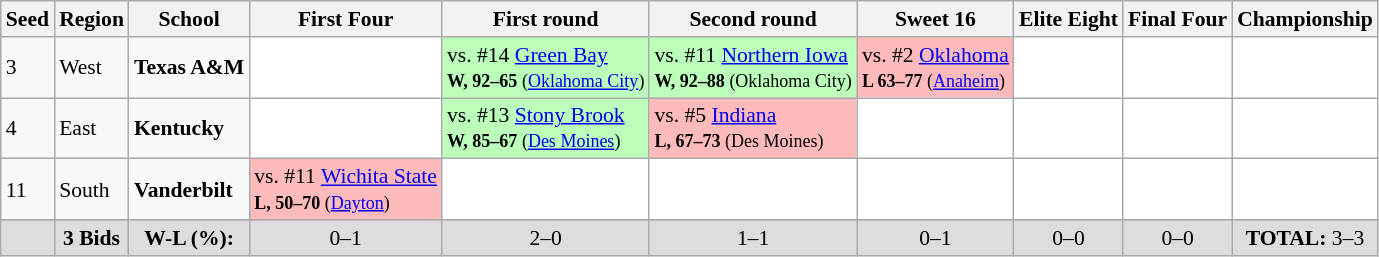<table class="sortable wikitable" style="white-space:nowrap; font-size:90%;">
<tr>
<th>Seed</th>
<th>Region</th>
<th>School</th>
<th>First Four</th>
<th>First round</th>
<th>Second round</th>
<th>Sweet 16</th>
<th>Elite Eight</th>
<th>Final Four</th>
<th>Championship</th>
</tr>
<tr>
<td>3</td>
<td>West</td>
<td><strong>Texas A&M</strong></td>
<td style="background:#fff;"></td>
<td style="background:#bfb;">vs. #14 <a href='#'>Green Bay</a><br><small><strong>W, 92–65</strong> (<a href='#'>Oklahoma City</a>)</small></td>
<td style="background:#bfb;">vs. #11 <a href='#'>Northern Iowa</a><br><small><strong>W, 92–88</strong> (Oklahoma City)</small></td>
<td style="background:#fbb;">vs. #2 <a href='#'>Oklahoma</a><br><small><strong>L 63–77</strong> (<a href='#'>Anaheim</a>)</small></td>
<td style="background:#fff;"></td>
<td style="background:#fff;"></td>
<td style="background:#fff;"></td>
</tr>
<tr>
<td>4</td>
<td>East</td>
<td><strong>Kentucky</strong></td>
<td style="background:#fff;"></td>
<td style="background:#bfb;">vs. #13 <a href='#'>Stony Brook</a><br><small><strong>W, 85–67</strong> (<a href='#'>Des Moines</a>)</small></td>
<td style="background:#fbb;">vs. #5 <a href='#'>Indiana</a><br><small><strong>L, 67–73</strong> (Des Moines)</small></td>
<td style="background:#fff;"></td>
<td style="background:#fff;"></td>
<td style="background:#fff;"></td>
<td style="background:#fff;"></td>
</tr>
<tr>
<td>11</td>
<td>South</td>
<td><strong>Vanderbilt</strong></td>
<td style="background:#fbb;">vs. #11 <a href='#'>Wichita State</a><br><small><strong>L, 50–70</strong> (<a href='#'>Dayton</a>)</small></td>
<td style="background:#fff;"></td>
<td style="background:#fff;"></td>
<td style="background:#fff;"></td>
<td style="background:#fff;"></td>
<td style="background:#fff;"></td>
<td style="background:#fff;"></td>
</tr>
<tr>
</tr>
<tr class="sortbottom" style="text-align:center; background:#ddd;">
<td></td>
<td><strong>3 Bids</strong></td>
<td><strong>W-L (%):</strong></td>
<td>0–1 </td>
<td>2–0 </td>
<td>1–1 </td>
<td>0–1 </td>
<td>0–0 </td>
<td>0–0 </td>
<td><strong>TOTAL:</strong> 3–3 </td>
</tr>
</table>
